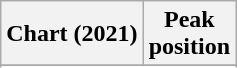<table class="wikitable sortable plainrowheaders" style="text-align:center">
<tr>
<th scope="col">Chart (2021)</th>
<th scope="col">Peak<br>position</th>
</tr>
<tr>
</tr>
<tr>
</tr>
<tr>
</tr>
<tr>
</tr>
<tr>
</tr>
</table>
